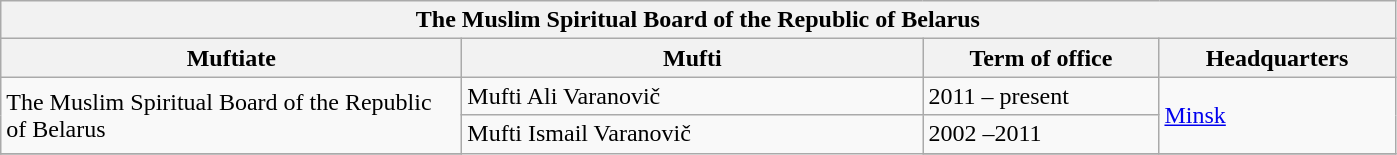<table class=wikitable>
<tr>
<th colspan=4 align=center><strong>The Muslim Spiritual Board of the Republic of Belarus</strong></th>
</tr>
<tr>
<th scope="row" width="300">Muftiate</th>
<th scope="row" width="300">Mufti</th>
<th scope="row" width="150">Term of office</th>
<th scope="row" width="150">Headquarters</th>
</tr>
<tr>
<td rowspan= "2">The Muslim Spiritual Board of the Republic of Belarus</td>
<td>Mufti Ali Varanovič</td>
<td>2011 – present</td>
<td rowspan= "2"><a href='#'>Minsk</a></td>
</tr>
<tr>
<td rowspan= "2">Mufti Ismail Varanovič</td>
<td>2002 –2011</td>
</tr>
<tr>
</tr>
</table>
